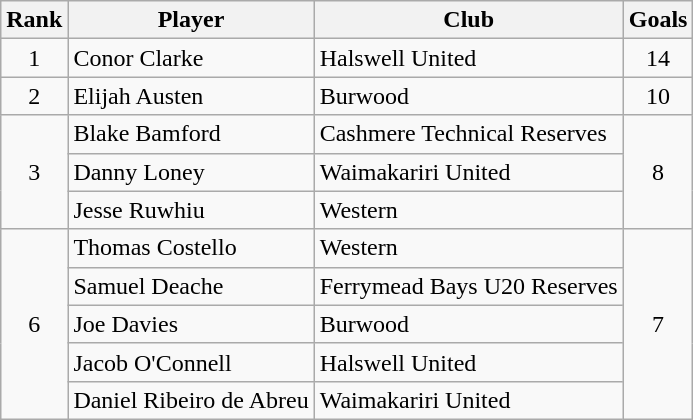<table class="wikitable" style="text-align:center">
<tr>
<th>Rank</th>
<th>Player</th>
<th>Club</th>
<th>Goals</th>
</tr>
<tr>
<td rowspan="1">1</td>
<td align=left>Conor Clarke</td>
<td align=left>Halswell United</td>
<td rowspan="1">14</td>
</tr>
<tr>
<td rowspan="1">2</td>
<td align=left>Elijah Austen</td>
<td align=left>Burwood</td>
<td rowspan="1">10</td>
</tr>
<tr>
<td rowspan="3">3</td>
<td align=left>Blake Bamford</td>
<td align=left>Cashmere Technical Reserves</td>
<td rowspan="3">8</td>
</tr>
<tr>
<td align=left>Danny Loney</td>
<td align=left>Waimakariri United</td>
</tr>
<tr>
<td align=left>Jesse Ruwhiu</td>
<td align=left>Western</td>
</tr>
<tr>
<td rowspan="5">6</td>
<td align=left>Thomas Costello</td>
<td align=left>Western</td>
<td rowspan="5">7</td>
</tr>
<tr>
<td align=left>Samuel Deache</td>
<td align=left>Ferrymead Bays U20 Reserves</td>
</tr>
<tr>
<td align=left>Joe Davies</td>
<td align=left>Burwood</td>
</tr>
<tr>
<td align=left>Jacob O'Connell</td>
<td align=left>Halswell United</td>
</tr>
<tr>
<td align=left>Daniel Ribeiro de Abreu</td>
<td align=left>Waimakariri United</td>
</tr>
</table>
